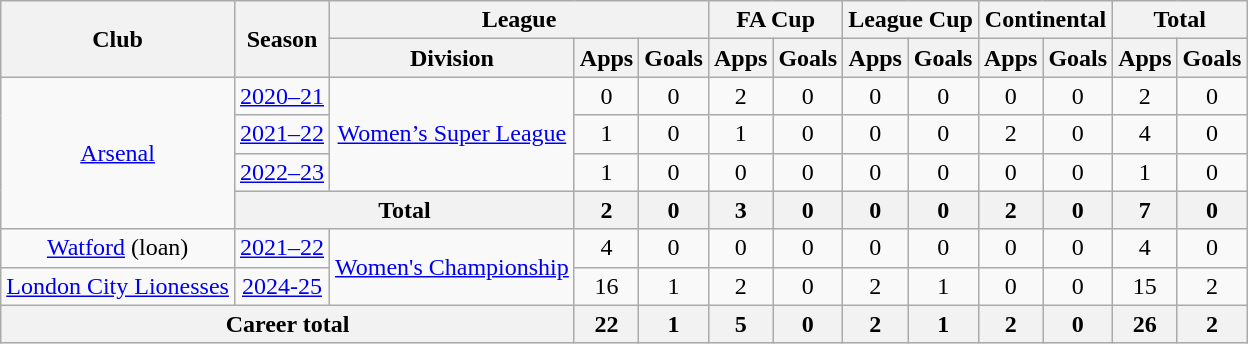<table class="wikitable" style="text-align:center">
<tr>
<th rowspan="2">Club</th>
<th rowspan="2">Season</th>
<th colspan="3">League</th>
<th colspan="2">FA Cup</th>
<th colspan="2">League Cup</th>
<th colspan="2">Continental</th>
<th colspan="2">Total</th>
</tr>
<tr>
<th>Division</th>
<th>Apps</th>
<th>Goals</th>
<th>Apps</th>
<th>Goals</th>
<th>Apps</th>
<th>Goals</th>
<th>Apps</th>
<th>Goals</th>
<th>Apps</th>
<th>Goals</th>
</tr>
<tr>
<td rowspan="4"><a href='#'>Arsenal</a></td>
<td><a href='#'>2020–21</a></td>
<td rowspan="3"><a href='#'>Women’s Super League</a></td>
<td>0</td>
<td>0</td>
<td>2</td>
<td>0</td>
<td>0</td>
<td>0</td>
<td>0</td>
<td>0</td>
<td>2</td>
<td>0</td>
</tr>
<tr>
<td><a href='#'>2021–22</a></td>
<td>1</td>
<td>0</td>
<td>1</td>
<td>0</td>
<td>0</td>
<td>0</td>
<td>2</td>
<td>0</td>
<td>4</td>
<td>0</td>
</tr>
<tr>
<td><a href='#'>2022–23</a></td>
<td>1</td>
<td>0</td>
<td>0</td>
<td>0</td>
<td>0</td>
<td>0</td>
<td>0</td>
<td>0</td>
<td>1</td>
<td>0</td>
</tr>
<tr>
<th colspan="2">Total</th>
<th>2</th>
<th>0</th>
<th>3</th>
<th>0</th>
<th>0</th>
<th>0</th>
<th>2</th>
<th>0</th>
<th>7</th>
<th>0</th>
</tr>
<tr>
<td><a href='#'>Watford</a> (loan)</td>
<td><a href='#'>2021–22</a></td>
<td rowspan="2"><a href='#'>Women's Championship</a></td>
<td>4</td>
<td>0</td>
<td>0</td>
<td>0</td>
<td>0</td>
<td>0</td>
<td>0</td>
<td>0</td>
<td>4</td>
<td>0</td>
</tr>
<tr>
<td><a href='#'>London City Lionesses</a></td>
<td><a href='#'>2024-25</a></td>
<td>16</td>
<td>1</td>
<td>2</td>
<td>0</td>
<td>2</td>
<td>1</td>
<td>0</td>
<td>0</td>
<td>15</td>
<td>2</td>
</tr>
<tr>
<th colspan="3">Career total</th>
<th>22</th>
<th>1</th>
<th>5</th>
<th>0</th>
<th>2</th>
<th>1</th>
<th>2</th>
<th>0</th>
<th>26</th>
<th>2</th>
</tr>
</table>
